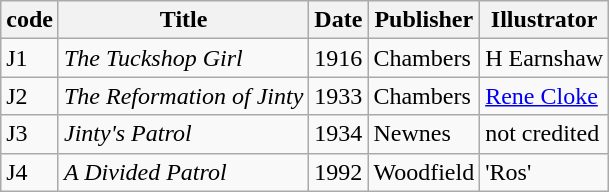<table class="wikitable">
<tr>
<th>code</th>
<th>Title</th>
<th>Date</th>
<th>Publisher</th>
<th>Illustrator</th>
</tr>
<tr>
<td>J1</td>
<td><em>The Tuckshop Girl</em></td>
<td>1916</td>
<td>Chambers</td>
<td>H Earnshaw</td>
</tr>
<tr>
<td>J2</td>
<td><em>The Reformation of Jinty</em></td>
<td>1933</td>
<td>Chambers</td>
<td><a href='#'>Rene Cloke</a></td>
</tr>
<tr>
<td>J3</td>
<td><em>Jinty's Patrol</em></td>
<td>1934</td>
<td>Newnes</td>
<td>not credited</td>
</tr>
<tr>
<td>J4</td>
<td><em>A Divided Patrol</em></td>
<td>1992</td>
<td>Woodfield</td>
<td>'Ros'</td>
</tr>
</table>
